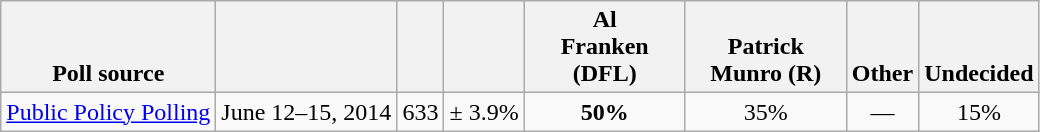<table class="wikitable" style="text-align:center">
<tr valign= bottom>
<th>Poll source</th>
<th></th>
<th></th>
<th></th>
<th style="width:100px;">Al<br>Franken (DFL)</th>
<th style="width:100px;">Patrick<br>Munro (R)</th>
<th>Other</th>
<th>Undecided</th>
</tr>
<tr>
<td align=left><a href='#'>Public Policy Polling</a></td>
<td>June 12–15, 2014</td>
<td>633</td>
<td>± 3.9%</td>
<td><strong>50%</strong></td>
<td>35%</td>
<td>—</td>
<td>15%</td>
</tr>
</table>
